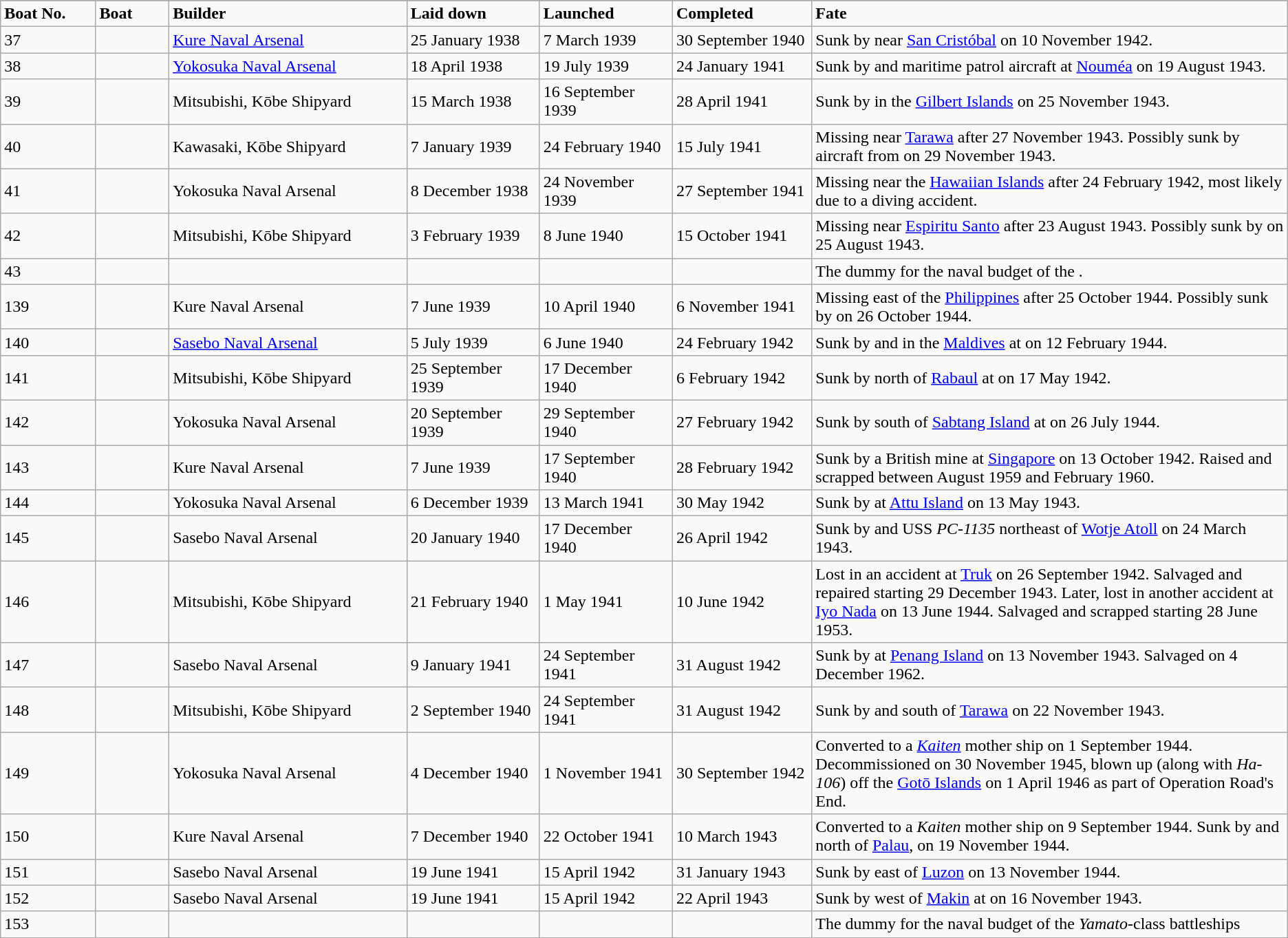<table class="wikitable">
<tr>
</tr>
<tr>
<td style="width:4%;"><strong>Boat No.</strong></td>
<td style="width:3%;"><strong>Boat</strong></td>
<td style="width:10%;"><strong>Builder</strong></td>
<td style="width:5%;"><strong>Laid down</strong></td>
<td style="width:5%;"><strong>Launched</strong></td>
<td style="width:5%;"><strong>Completed</strong></td>
<td style="width:20%;"><strong>Fate</strong></td>
</tr>
<tr>
<td>37</td>
<td> </td>
<td><a href='#'>Kure Naval Arsenal</a></td>
<td>25 January 1938</td>
<td>7 March 1939</td>
<td>30 September 1940</td>
<td>Sunk by  near <a href='#'>San Cristóbal</a> on 10 November 1942.</td>
</tr>
<tr>
<td>38</td>
<td></td>
<td><a href='#'>Yokosuka Naval Arsenal</a></td>
<td>18 April 1938</td>
<td>19 July 1939</td>
<td>24 January 1941</td>
<td>Sunk by  and maritime patrol aircraft at <a href='#'>Nouméa</a>  on 19 August 1943.</td>
</tr>
<tr>
<td>39</td>
<td></td>
<td>Mitsubishi, Kōbe Shipyard</td>
<td>15 March 1938</td>
<td>16 September 1939</td>
<td>28 April 1941</td>
<td>Sunk by  in the <a href='#'>Gilbert Islands</a> on 25 November 1943.</td>
</tr>
<tr>
<td>40</td>
<td></td>
<td>Kawasaki, Kōbe Shipyard</td>
<td>7 January 1939</td>
<td>24 February 1940</td>
<td>15 July 1941</td>
<td>Missing near <a href='#'>Tarawa</a> after 27 November 1943. Possibly sunk by aircraft from  on 29 November 1943.</td>
</tr>
<tr>
<td>41</td>
<td></td>
<td>Yokosuka Naval Arsenal</td>
<td>8 December 1938</td>
<td>24 November 1939</td>
<td>27 September 1941</td>
<td>Missing near the <a href='#'>Hawaiian Islands</a> after 24 February 1942, most likely due to a diving accident.</td>
</tr>
<tr>
<td>42</td>
<td></td>
<td>Mitsubishi, Kōbe Shipyard</td>
<td>3 February 1939</td>
<td>8 June 1940</td>
<td>15 October 1941</td>
<td>Missing near <a href='#'>Espiritu Santo</a> after 23 August 1943. Possibly sunk by  on 25 August 1943.</td>
</tr>
<tr>
<td>43</td>
<td></td>
<td></td>
<td></td>
<td></td>
<td></td>
<td>The dummy for the naval budget of the .</td>
</tr>
<tr>
<td>139</td>
<td></td>
<td>Kure Naval Arsenal</td>
<td>7 June 1939</td>
<td>10 April 1940</td>
<td>6 November 1941</td>
<td>Missing east of the <a href='#'>Philippines</a> after 25 October 1944. Possibly sunk by  on 26 October 1944.</td>
</tr>
<tr>
<td>140</td>
<td></td>
<td><a href='#'>Sasebo Naval Arsenal</a></td>
<td>5 July 1939</td>
<td>6 June 1940</td>
<td>24 February 1942</td>
<td>Sunk by  and  in the <a href='#'>Maldives</a> at  on 12 February 1944.</td>
</tr>
<tr>
<td>141</td>
<td></td>
<td>Mitsubishi, Kōbe Shipyard</td>
<td>25 September 1939</td>
<td>17 December 1940</td>
<td>6 February 1942</td>
<td>Sunk by  north of <a href='#'>Rabaul</a> at  on 17 May 1942.</td>
</tr>
<tr>
<td>142</td>
<td></td>
<td>Yokosuka Naval Arsenal</td>
<td>20 September 1939</td>
<td>29 September 1940</td>
<td>27 February 1942</td>
<td>Sunk by  south of <a href='#'>Sabtang Island</a> at  on 26 July 1944.</td>
</tr>
<tr>
<td>143</td>
<td></td>
<td>Kure Naval Arsenal</td>
<td>7 June 1939</td>
<td>17 September 1940</td>
<td>28 February 1942</td>
<td>Sunk by a British mine at <a href='#'>Singapore</a> on 13 October 1942. Raised and scrapped between August 1959 and February 1960.</td>
</tr>
<tr>
<td>144</td>
<td></td>
<td>Yokosuka Naval Arsenal</td>
<td>6 December 1939</td>
<td>13 March 1941</td>
<td>30 May 1942</td>
<td>Sunk by  at <a href='#'>Attu Island</a> on 13 May 1943.</td>
</tr>
<tr>
<td>145</td>
<td></td>
<td>Sasebo Naval Arsenal</td>
<td>20 January 1940</td>
<td>17 December 1940</td>
<td>26 April 1942</td>
<td>Sunk by  and USS <em>PC-1135</em> northeast of <a href='#'>Wotje Atoll</a> on 24 March 1943.</td>
</tr>
<tr>
<td>146</td>
<td></td>
<td>Mitsubishi, Kōbe Shipyard</td>
<td>21 February 1940</td>
<td>1 May 1941</td>
<td>10 June 1942</td>
<td>Lost in an accident at <a href='#'>Truk</a> on 26 September 1942. Salvaged and repaired starting 29 December 1943. Later, lost in another accident at <a href='#'>Iyo Nada</a> on 13 June 1944. Salvaged and scrapped starting 28 June 1953.</td>
</tr>
<tr>
<td>147</td>
<td></td>
<td>Sasebo Naval Arsenal</td>
<td>9 January 1941</td>
<td>24 September 1941</td>
<td>31 August 1942</td>
<td>Sunk by  at <a href='#'>Penang Island</a> on 13 November 1943. Salvaged on 4 December 1962.</td>
</tr>
<tr>
<td>148</td>
<td></td>
<td>Mitsubishi, Kōbe Shipyard</td>
<td>2 September 1940</td>
<td>24 September 1941</td>
<td>31 August 1942</td>
<td>Sunk by  and  south of <a href='#'>Tarawa</a> on 22 November 1943.</td>
</tr>
<tr>
<td>149</td>
<td></td>
<td>Yokosuka Naval Arsenal</td>
<td>4 December 1940</td>
<td>1 November 1941</td>
<td>30 September 1942</td>
<td>Converted to a <em><a href='#'>Kaiten</a></em> mother ship on 1 September 1944. Decommissioned on 30 November 1945, blown up (along with <em>Ha-106</em>) off the <a href='#'>Gotō Islands</a> on 1 April 1946 as part of Operation Road's End.</td>
</tr>
<tr>
<td>150</td>
<td></td>
<td>Kure Naval Arsenal</td>
<td>7 December 1940</td>
<td>22 October 1941</td>
<td>10 March 1943</td>
<td>Converted to a <em>Kaiten</em> mother ship on 9 September 1944. Sunk by  and  north of <a href='#'>Palau</a>, on 19 November 1944.</td>
</tr>
<tr>
<td>151</td>
<td></td>
<td>Sasebo Naval Arsenal</td>
<td>19 June 1941</td>
<td>15 April 1942</td>
<td>31 January 1943</td>
<td>Sunk by  east of <a href='#'>Luzon</a> on 13 November 1944.</td>
</tr>
<tr>
<td>152</td>
<td></td>
<td>Sasebo Naval Arsenal</td>
<td>19 June 1941</td>
<td>15 April 1942</td>
<td>22 April 1943</td>
<td>Sunk by  west of <a href='#'>Makin</a> at  on 16 November 1943.</td>
</tr>
<tr>
<td>153</td>
<td></td>
<td></td>
<td></td>
<td></td>
<td></td>
<td>The dummy for the naval budget of the <em>Yamato</em>-class battleships</td>
</tr>
</table>
